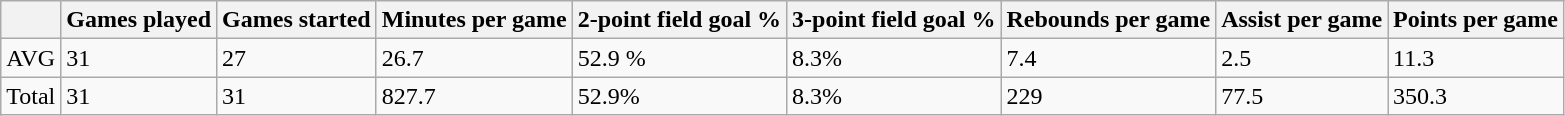<table class="wikitable">
<tr>
<th></th>
<th>Games played</th>
<th>Games started</th>
<th>Minutes per game</th>
<th>2-point field goal %</th>
<th>3-point field goal %</th>
<th>Rebounds per game</th>
<th>Assist per game</th>
<th>Points per game</th>
</tr>
<tr>
<td>AVG</td>
<td>31</td>
<td>27</td>
<td>26.7</td>
<td>52.9 %</td>
<td>8.3%</td>
<td>7.4</td>
<td>2.5</td>
<td>11.3</td>
</tr>
<tr>
<td>Total</td>
<td>31</td>
<td>31</td>
<td>827.7</td>
<td>52.9%</td>
<td>8.3%</td>
<td>229</td>
<td>77.5</td>
<td>350.3</td>
</tr>
</table>
